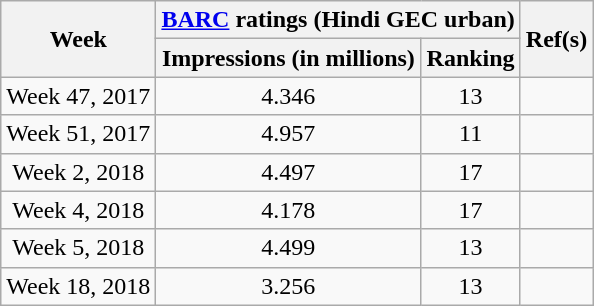<table class="wikitable" style="text-align:center">
<tr align=center>
<th rowspan="2">Week</th>
<th colspan="2"><a href='#'>BARC</a> ratings (Hindi GEC urban)</th>
<th rowspan="2">Ref(s)</th>
</tr>
<tr>
<th>Impressions (in millions)</th>
<th>Ranking</th>
</tr>
<tr>
<td>Week 47, 2017</td>
<td>4.346</td>
<td>13</td>
<td></td>
</tr>
<tr>
<td>Week 51, 2017</td>
<td>4.957</td>
<td>11</td>
<td></td>
</tr>
<tr>
<td>Week 2, 2018</td>
<td>4.497</td>
<td>17</td>
<td></td>
</tr>
<tr>
<td>Week 4, 2018</td>
<td>4.178</td>
<td>17</td>
<td></td>
</tr>
<tr>
<td>Week 5, 2018</td>
<td>4.499</td>
<td>13</td>
<td></td>
</tr>
<tr>
<td>Week 18, 2018</td>
<td>3.256</td>
<td>13</td>
<td></td>
</tr>
</table>
